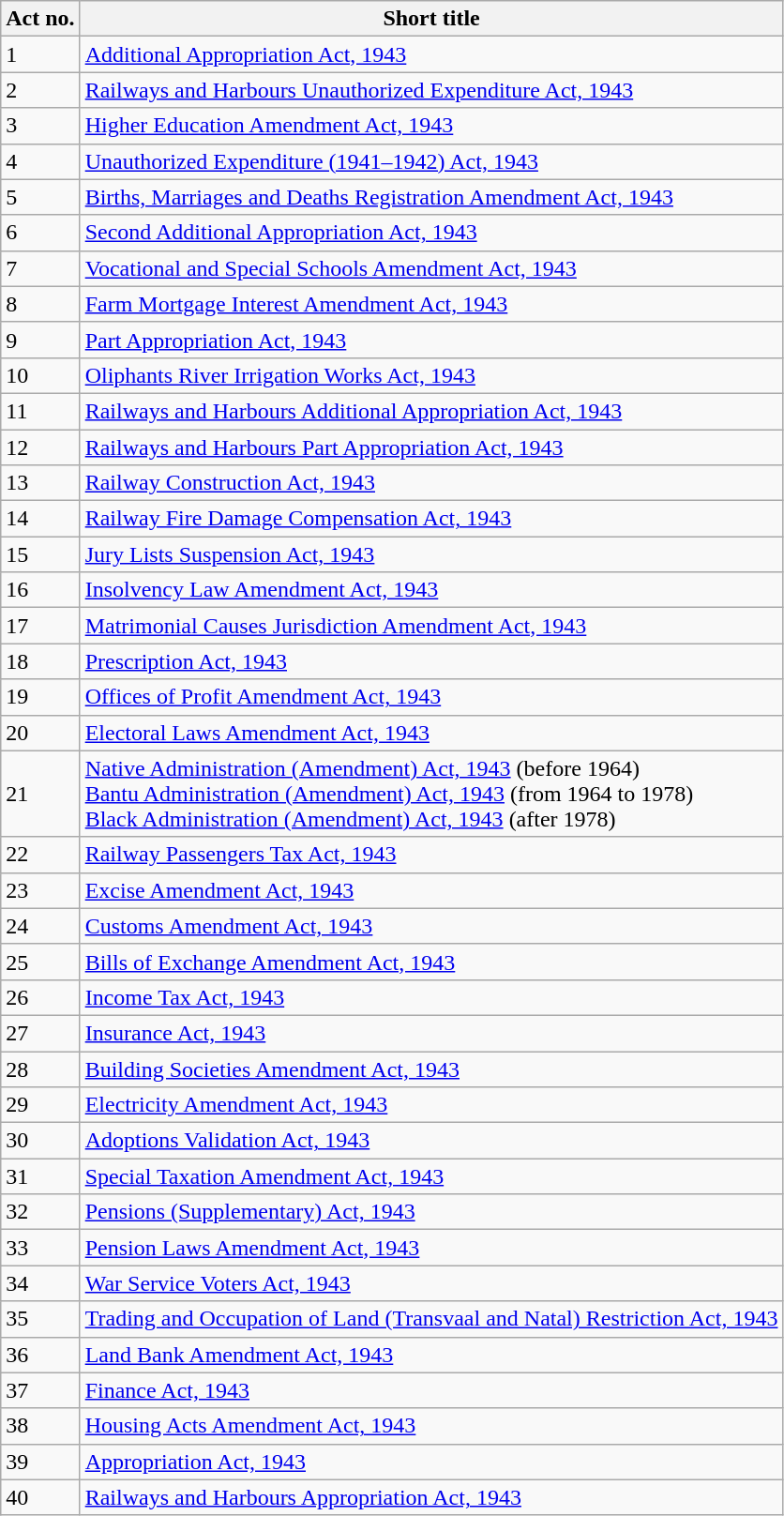<table class="wikitable sortable">
<tr>
<th>Act no.</th>
<th>Short title</th>
</tr>
<tr>
<td>1</td>
<td><a href='#'>Additional Appropriation Act, 1943</a></td>
</tr>
<tr>
<td>2</td>
<td><a href='#'>Railways and Harbours Unauthorized Expenditure Act, 1943</a></td>
</tr>
<tr>
<td>3</td>
<td><a href='#'>Higher Education Amendment Act, 1943</a></td>
</tr>
<tr>
<td>4</td>
<td><a href='#'>Unauthorized Expenditure (1941–1942) Act, 1943</a></td>
</tr>
<tr>
<td>5</td>
<td><a href='#'>Births, Marriages and Deaths Registration Amendment Act, 1943</a></td>
</tr>
<tr>
<td>6</td>
<td><a href='#'>Second Additional Appropriation Act, 1943</a></td>
</tr>
<tr>
<td>7</td>
<td><a href='#'>Vocational and Special Schools Amendment Act, 1943</a></td>
</tr>
<tr>
<td>8</td>
<td><a href='#'>Farm Mortgage Interest Amendment Act, 1943</a></td>
</tr>
<tr>
<td>9</td>
<td><a href='#'>Part Appropriation Act, 1943</a></td>
</tr>
<tr>
<td>10</td>
<td><a href='#'>Oliphants River Irrigation Works Act, 1943</a></td>
</tr>
<tr>
<td>11</td>
<td><a href='#'>Railways and Harbours Additional Appropriation Act, 1943</a></td>
</tr>
<tr>
<td>12</td>
<td><a href='#'>Railways and Harbours Part Appropriation Act, 1943</a></td>
</tr>
<tr>
<td>13</td>
<td><a href='#'>Railway Construction Act, 1943</a></td>
</tr>
<tr>
<td>14</td>
<td><a href='#'>Railway Fire Damage Compensation Act, 1943</a></td>
</tr>
<tr>
<td>15</td>
<td><a href='#'>Jury Lists Suspension Act, 1943</a></td>
</tr>
<tr>
<td>16</td>
<td><a href='#'>Insolvency Law Amendment Act, 1943</a></td>
</tr>
<tr>
<td>17</td>
<td><a href='#'>Matrimonial Causes Jurisdiction Amendment Act, 1943</a></td>
</tr>
<tr>
<td>18</td>
<td><a href='#'>Prescription Act, 1943</a></td>
</tr>
<tr>
<td>19</td>
<td><a href='#'>Offices of Profit Amendment Act, 1943</a></td>
</tr>
<tr>
<td>20</td>
<td><a href='#'>Electoral Laws Amendment Act, 1943</a></td>
</tr>
<tr>
<td>21</td>
<td><a href='#'>Native Administration (Amendment) Act, 1943</a> (before 1964) <br><a href='#'>Bantu Administration (Amendment) Act, 1943</a> (from 1964 to 1978) <br><a href='#'>Black Administration (Amendment) Act, 1943</a> (after 1978)</td>
</tr>
<tr>
<td>22</td>
<td><a href='#'>Railway Passengers Tax Act, 1943</a></td>
</tr>
<tr>
<td>23</td>
<td><a href='#'>Excise Amendment Act, 1943</a></td>
</tr>
<tr>
<td>24</td>
<td><a href='#'>Customs Amendment Act, 1943</a></td>
</tr>
<tr>
<td>25</td>
<td><a href='#'>Bills of Exchange Amendment Act, 1943</a></td>
</tr>
<tr>
<td>26</td>
<td><a href='#'>Income Tax Act, 1943</a></td>
</tr>
<tr>
<td>27</td>
<td><a href='#'>Insurance Act, 1943</a></td>
</tr>
<tr>
<td>28</td>
<td><a href='#'>Building Societies Amendment Act, 1943</a></td>
</tr>
<tr>
<td>29</td>
<td><a href='#'>Electricity Amendment Act, 1943</a></td>
</tr>
<tr>
<td>30</td>
<td><a href='#'>Adoptions Validation Act, 1943</a></td>
</tr>
<tr>
<td>31</td>
<td><a href='#'>Special Taxation Amendment Act, 1943</a></td>
</tr>
<tr>
<td>32</td>
<td><a href='#'>Pensions (Supplementary) Act, 1943</a></td>
</tr>
<tr>
<td>33</td>
<td><a href='#'>Pension Laws Amendment Act, 1943</a></td>
</tr>
<tr>
<td>34</td>
<td><a href='#'>War Service Voters Act, 1943</a></td>
</tr>
<tr>
<td>35</td>
<td><a href='#'>Trading and Occupation of Land (Transvaal and Natal) Restriction Act, 1943</a></td>
</tr>
<tr>
<td>36</td>
<td><a href='#'>Land Bank Amendment Act, 1943</a></td>
</tr>
<tr>
<td>37</td>
<td><a href='#'>Finance Act, 1943</a></td>
</tr>
<tr>
<td>38</td>
<td><a href='#'>Housing Acts Amendment Act, 1943</a></td>
</tr>
<tr>
<td>39</td>
<td><a href='#'>Appropriation Act, 1943</a></td>
</tr>
<tr>
<td>40</td>
<td><a href='#'>Railways and Harbours Appropriation Act, 1943</a></td>
</tr>
</table>
